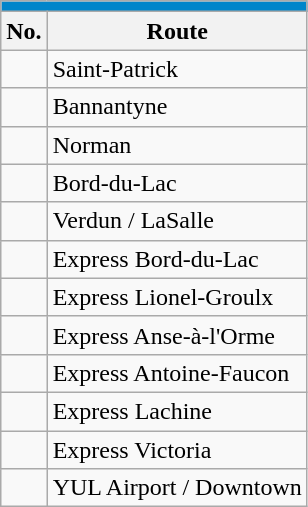<table align=center class="wikitable">
<tr>
<th style="background: #0085CA; font-size:100%; color:#FFFFFF;"colspan="4"><a href='#'></a></th>
</tr>
<tr>
<th>No.</th>
<th>Route</th>
</tr>
<tr>
<td></td>
<td>Saint-Patrick</td>
</tr>
<tr>
<td></td>
<td>Bannantyne</td>
</tr>
<tr>
<td></td>
<td>Norman</td>
</tr>
<tr>
<td></td>
<td>Bord-du-Lac</td>
</tr>
<tr>
<td {{Avoid wrap> </td>
<td>Verdun / LaSalle</td>
</tr>
<tr>
<td></td>
<td>Express Bord-du-Lac</td>
</tr>
<tr>
<td></td>
<td>Express Lionel-Groulx</td>
</tr>
<tr>
<td></td>
<td>Express Anse-à-l'Orme</td>
</tr>
<tr>
<td></td>
<td>Express Antoine-Faucon</td>
</tr>
<tr>
<td></td>
<td>Express Lachine</td>
</tr>
<tr>
<td {{Avoid wrap> </td>
<td>Express Victoria</td>
</tr>
<tr>
<td> </td>
<td>YUL Airport / Downtown</td>
</tr>
</table>
